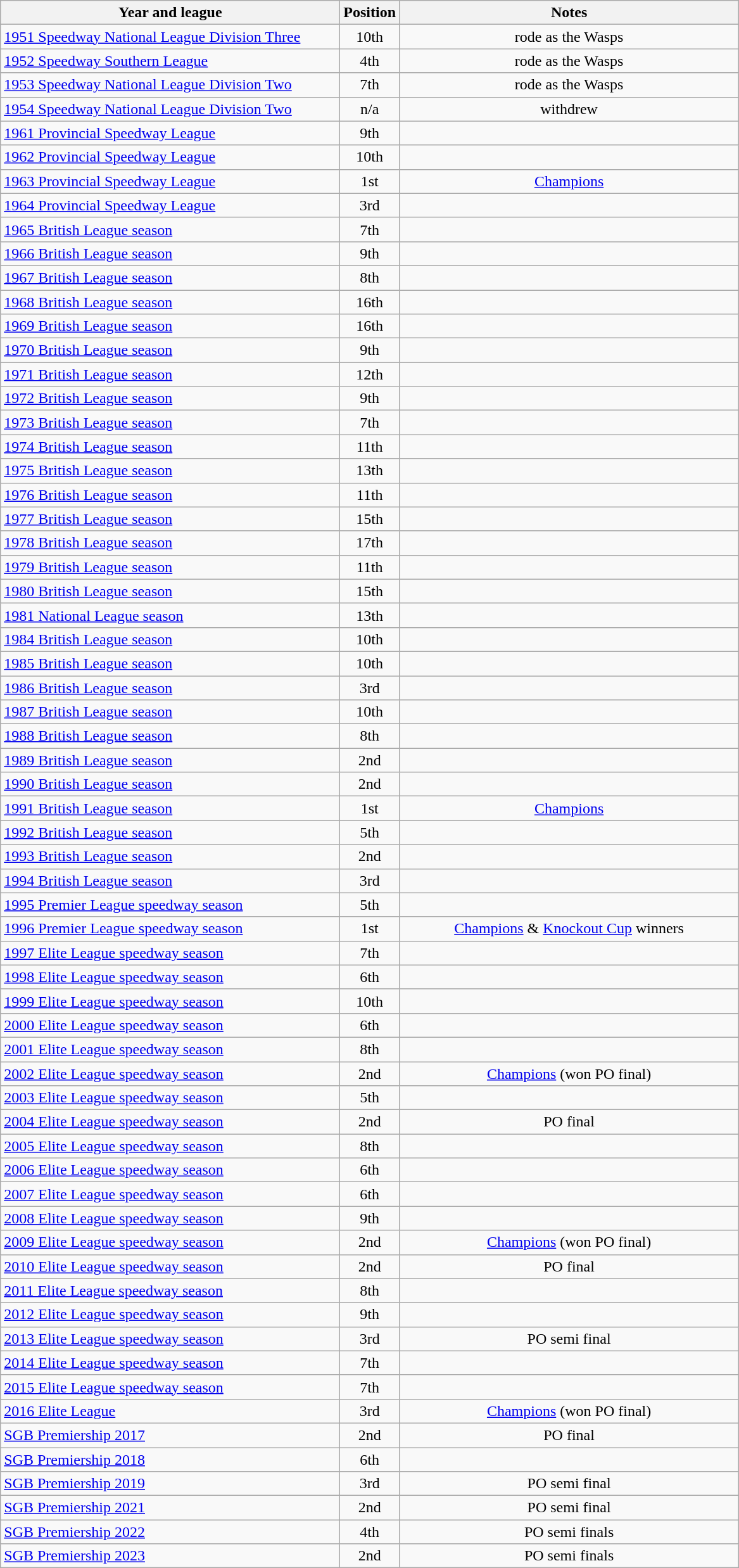<table class="wikitable">
<tr>
<th width=350>Year and league</th>
<th width=50>Position</th>
<th width=350>Notes</th>
</tr>
<tr align=center>
<td align="left"><a href='#'>1951 Speedway National League Division Three</a></td>
<td>10th</td>
<td>rode as the Wasps</td>
</tr>
<tr align=center>
<td align="left"><a href='#'>1952 Speedway Southern League</a></td>
<td>4th</td>
<td>rode as the Wasps</td>
</tr>
<tr align=center>
<td align="left"><a href='#'>1953 Speedway National League Division Two</a></td>
<td>7th</td>
<td>rode as the Wasps</td>
</tr>
<tr align=center>
<td align="left"><a href='#'>1954 Speedway National League Division Two</a></td>
<td>n/a</td>
<td>withdrew</td>
</tr>
<tr align=center>
<td align="left"><a href='#'>1961 Provincial Speedway League</a></td>
<td>9th</td>
<td></td>
</tr>
<tr align=center>
<td align="left"><a href='#'>1962 Provincial Speedway League</a></td>
<td>10th</td>
<td></td>
</tr>
<tr align=center>
<td align="left"><a href='#'>1963 Provincial Speedway League</a></td>
<td>1st</td>
<td><a href='#'>Champions</a></td>
</tr>
<tr align=center>
<td align="left"><a href='#'>1964 Provincial Speedway League</a></td>
<td>3rd</td>
<td></td>
</tr>
<tr align=center>
<td align="left"><a href='#'>1965 British League season</a></td>
<td>7th</td>
<td></td>
</tr>
<tr align=center>
<td align="left"><a href='#'>1966 British League season</a></td>
<td>9th</td>
<td></td>
</tr>
<tr align=center>
<td align="left"><a href='#'>1967 British League season</a></td>
<td>8th</td>
<td></td>
</tr>
<tr align=center>
<td align="left"><a href='#'>1968 British League season</a></td>
<td>16th</td>
<td></td>
</tr>
<tr align=center>
<td align="left"><a href='#'>1969 British League season</a></td>
<td>16th</td>
<td></td>
</tr>
<tr align=center>
<td align="left"><a href='#'>1970 British League season</a></td>
<td>9th</td>
<td></td>
</tr>
<tr align=center>
<td align="left"><a href='#'>1971 British League season</a></td>
<td>12th</td>
<td></td>
</tr>
<tr align=center>
<td align="left"><a href='#'>1972 British League season</a></td>
<td>9th</td>
<td></td>
</tr>
<tr align=center>
<td align="left"><a href='#'>1973 British League season</a></td>
<td>7th</td>
<td></td>
</tr>
<tr align=center>
<td align="left"><a href='#'>1974 British League season</a></td>
<td>11th</td>
<td></td>
</tr>
<tr align=center>
<td align="left"><a href='#'>1975 British League season</a></td>
<td>13th</td>
<td></td>
</tr>
<tr align=center>
<td align="left"><a href='#'>1976 British League season</a></td>
<td>11th</td>
<td></td>
</tr>
<tr align=center>
<td align="left"><a href='#'>1977 British League season</a></td>
<td>15th</td>
<td></td>
</tr>
<tr align=center>
<td align="left"><a href='#'>1978 British League season</a></td>
<td>17th</td>
<td></td>
</tr>
<tr align=center>
<td align="left"><a href='#'>1979 British League season</a></td>
<td>11th</td>
<td></td>
</tr>
<tr align=center>
<td align="left"><a href='#'>1980 British League season</a></td>
<td>15th</td>
<td></td>
</tr>
<tr align=center>
<td align="left"><a href='#'>1981 National League season</a></td>
<td>13th</td>
<td></td>
</tr>
<tr align=center>
<td align="left"><a href='#'>1984 British League season</a></td>
<td>10th</td>
<td></td>
</tr>
<tr align=center>
<td align="left"><a href='#'>1985 British League season</a></td>
<td>10th</td>
<td></td>
</tr>
<tr align=center>
<td align="left"><a href='#'>1986 British League season</a></td>
<td>3rd</td>
<td></td>
</tr>
<tr align=center>
<td align="left"><a href='#'>1987 British League season</a></td>
<td>10th</td>
<td></td>
</tr>
<tr align=center>
<td align="left"><a href='#'>1988 British League season</a></td>
<td>8th</td>
<td></td>
</tr>
<tr align=center>
<td align="left"><a href='#'>1989 British League season</a></td>
<td>2nd</td>
<td></td>
</tr>
<tr align=center>
<td align="left"><a href='#'>1990 British League season</a></td>
<td>2nd</td>
<td></td>
</tr>
<tr align=center>
<td align="left"><a href='#'>1991 British League season</a></td>
<td>1st</td>
<td><a href='#'>Champions</a></td>
</tr>
<tr align=center>
<td align="left"><a href='#'>1992 British League season</a></td>
<td>5th</td>
<td></td>
</tr>
<tr align=center>
<td align="left"><a href='#'>1993 British League season</a></td>
<td>2nd</td>
<td></td>
</tr>
<tr align=center>
<td align="left"><a href='#'>1994 British League season</a></td>
<td>3rd</td>
<td></td>
</tr>
<tr align=center>
<td align="left"><a href='#'>1995 Premier League speedway season</a></td>
<td>5th</td>
<td></td>
</tr>
<tr align=center>
<td align="left"><a href='#'>1996 Premier League speedway season</a></td>
<td>1st</td>
<td><a href='#'>Champions</a> & <a href='#'>Knockout Cup</a> winners</td>
</tr>
<tr align=center>
<td align="left"><a href='#'>1997 Elite League speedway season</a></td>
<td>7th</td>
<td></td>
</tr>
<tr align=center>
<td align="left"><a href='#'>1998 Elite League speedway season</a></td>
<td>6th</td>
<td></td>
</tr>
<tr align=center>
<td align="left"><a href='#'>1999 Elite League speedway season</a></td>
<td>10th</td>
<td></td>
</tr>
<tr align=center>
<td align="left"><a href='#'>2000 Elite League speedway season</a></td>
<td>6th</td>
<td></td>
</tr>
<tr align=center>
<td align="left"><a href='#'>2001 Elite League speedway season</a></td>
<td>8th</td>
<td></td>
</tr>
<tr align=center>
<td align="left"><a href='#'>2002 Elite League speedway season</a></td>
<td>2nd</td>
<td><a href='#'>Champions</a> (won PO final)</td>
</tr>
<tr align=center>
<td align="left"><a href='#'>2003 Elite League speedway season</a></td>
<td>5th</td>
<td></td>
</tr>
<tr align=center>
<td align="left"><a href='#'>2004 Elite League speedway season</a></td>
<td>2nd</td>
<td>PO final</td>
</tr>
<tr align=center>
<td align="left"><a href='#'>2005 Elite League speedway season</a></td>
<td>8th</td>
<td></td>
</tr>
<tr align=center>
<td align="left"><a href='#'>2006 Elite League speedway season</a></td>
<td>6th</td>
<td></td>
</tr>
<tr align=center>
<td align="left"><a href='#'>2007 Elite League speedway season</a></td>
<td>6th</td>
<td></td>
</tr>
<tr align=center>
<td align="left"><a href='#'>2008 Elite League speedway season</a></td>
<td>9th</td>
<td></td>
</tr>
<tr align=center>
<td align="left"><a href='#'>2009 Elite League speedway season</a></td>
<td>2nd</td>
<td><a href='#'>Champions</a> (won PO final)</td>
</tr>
<tr align=center>
<td align="left"><a href='#'>2010 Elite League speedway season</a></td>
<td>2nd</td>
<td>PO final</td>
</tr>
<tr align=center>
<td align="left"><a href='#'>2011 Elite League speedway season</a></td>
<td>8th</td>
<td></td>
</tr>
<tr align=center>
<td align="left"><a href='#'>2012 Elite League speedway season</a></td>
<td>9th</td>
<td></td>
</tr>
<tr align=center>
<td align="left"><a href='#'>2013 Elite League speedway season</a></td>
<td>3rd</td>
<td>PO semi final</td>
</tr>
<tr align=center>
<td align="left"><a href='#'>2014 Elite League speedway season</a></td>
<td>7th</td>
<td></td>
</tr>
<tr align=center>
<td align="left"><a href='#'>2015 Elite League speedway season</a></td>
<td>7th</td>
<td></td>
</tr>
<tr align=center>
<td align="left"><a href='#'>2016 Elite League</a></td>
<td>3rd</td>
<td><a href='#'>Champions</a> (won PO final)</td>
</tr>
<tr align=center>
<td align="left"><a href='#'>SGB Premiership 2017</a></td>
<td>2nd</td>
<td>PO final</td>
</tr>
<tr align=center>
<td align="left"><a href='#'>SGB Premiership 2018</a></td>
<td>6th</td>
<td></td>
</tr>
<tr align=center>
<td align="left"><a href='#'>SGB Premiership 2019</a></td>
<td>3rd</td>
<td>PO semi final</td>
</tr>
<tr align=center>
<td align="left"><a href='#'>SGB Premiership 2021</a></td>
<td>2nd</td>
<td>PO semi final</td>
</tr>
<tr align=center>
<td align="left"><a href='#'>SGB Premiership 2022</a></td>
<td>4th</td>
<td>PO semi finals</td>
</tr>
<tr align=center>
<td align="left"><a href='#'>SGB Premiership 2023</a></td>
<td>2nd</td>
<td>PO semi finals</td>
</tr>
</table>
